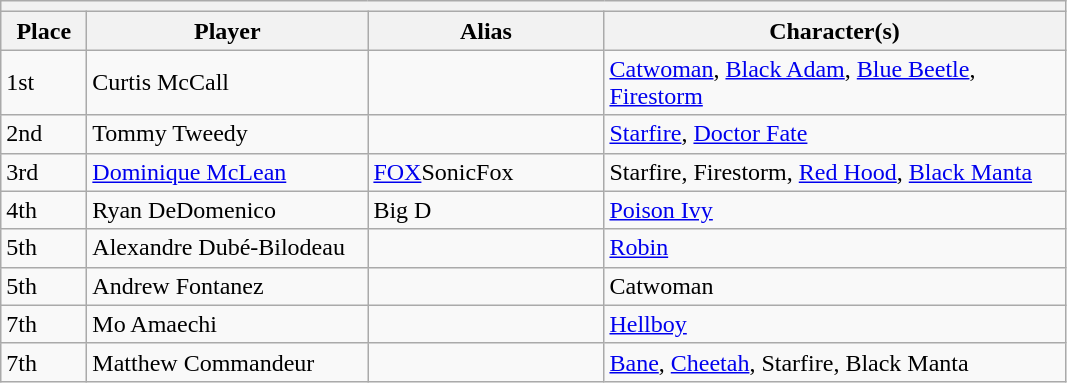<table class="wikitable">
<tr>
<th colspan=4></th>
</tr>
<tr>
<th style="width:50px;">Place</th>
<th style="width:180px;">Player</th>
<th style="width:150px;">Alias</th>
<th style="width:300px;">Character(s)</th>
</tr>
<tr>
<td>1st</td>
<td> Curtis McCall</td>
<td></td>
<td><a href='#'>Catwoman</a>, <a href='#'>Black Adam</a>, <a href='#'>Blue Beetle</a>, <a href='#'>Firestorm</a></td>
</tr>
<tr>
<td>2nd</td>
<td> Tommy Tweedy</td>
<td></td>
<td><a href='#'>Starfire</a>, <a href='#'>Doctor Fate</a></td>
</tr>
<tr>
<td>3rd</td>
<td> <a href='#'>Dominique McLean</a></td>
<td><a href='#'>FOX</a>SonicFox</td>
<td>Starfire, Firestorm, <a href='#'>Red Hood</a>, <a href='#'>Black Manta</a></td>
</tr>
<tr>
<td>4th</td>
<td> Ryan DeDomenico</td>
<td>Big D</td>
<td><a href='#'>Poison Ivy</a></td>
</tr>
<tr>
<td>5th</td>
<td> Alexandre Dubé-Bilodeau</td>
<td></td>
<td><a href='#'>Robin</a></td>
</tr>
<tr>
<td>5th</td>
<td> Andrew Fontanez</td>
<td></td>
<td>Catwoman</td>
</tr>
<tr>
<td>7th</td>
<td> Mo Amaechi</td>
<td></td>
<td><a href='#'>Hellboy</a></td>
</tr>
<tr>
<td>7th</td>
<td> Matthew Commandeur</td>
<td></td>
<td><a href='#'>Bane</a>, <a href='#'>Cheetah</a>, Starfire, Black Manta</td>
</tr>
</table>
